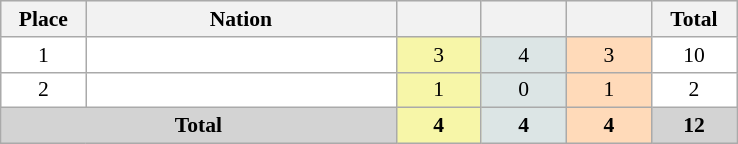<table class=wikitable style="border:1px solid #AAAAAA;font-size:90%">
<tr bgcolor="#EFEFEF">
<th width=50>Place</th>
<th width=200>Nation</th>
<th width=50></th>
<th width=50></th>
<th width=50></th>
<th width=50>Total</th>
</tr>
<tr align="center" valign="top" bgcolor="#FFFFFF">
<td>1</td>
<td align="left"></td>
<td style="background:#F7F6A8;">3</td>
<td style="background:#DCE5E5;">4</td>
<td style="background:#FFDAB9;">3</td>
<td>10</td>
</tr>
<tr align="center" valign="top" bgcolor="#FFFFFF">
<td>2</td>
<td align="left"></td>
<td style="background:#F7F6A8;">1</td>
<td style="background:#DCE5E5;">0</td>
<td style="background:#FFDAB9;">1</td>
<td>2</td>
</tr>
<tr align="center">
<td colspan="2" bgcolor=D3D3D3><strong>Total</strong></td>
<td style="background:#F7F6A8;"><strong>4</strong></td>
<td style="background:#DCE5E5;"><strong>4</strong></td>
<td style="background:#FFDAB9;"><strong>4</strong></td>
<td bgcolor=D3D3D3><strong>12</strong></td>
</tr>
</table>
